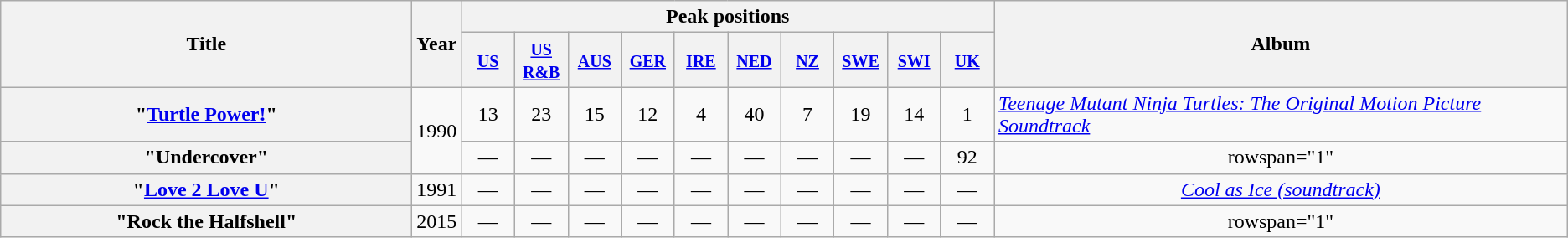<table class="wikitable plainrowheaders" style="text-align:center;">
<tr>
<th rowspan="2" style="width:20em;">Title</th>
<th rowspan="2">Year</th>
<th colspan="10">Peak positions</th>
<th rowspan="2">Album</th>
</tr>
<tr>
<th width="35"><small><a href='#'>US</a></small><br></th>
<th width="35"><small><a href='#'>US R&B</a></small><br></th>
<th width="35"><small><a href='#'>AUS</a></small><br></th>
<th width="35"><small><a href='#'>GER</a></small><br></th>
<th width="35"><small><a href='#'>IRE</a></small><br></th>
<th width="35"><small><a href='#'>NED</a></small><br></th>
<th width="35"><small><a href='#'>NZ</a></small><br></th>
<th width="35"><small><a href='#'>SWE</a></small><br></th>
<th width="35"><small><a href='#'>SWI</a></small><br></th>
<th width="35"><small><a href='#'>UK</a></small><br></th>
</tr>
<tr>
<th scope="row">"<a href='#'>Turtle Power!</a>"</th>
<td rowspan="2">1990</td>
<td>13</td>
<td>23</td>
<td>15</td>
<td>12</td>
<td>4</td>
<td>40</td>
<td>7</td>
<td>19</td>
<td>14</td>
<td>1</td>
<td align="left"><em><a href='#'>Teenage Mutant Ninja Turtles: The Original Motion Picture Soundtrack</a></em></td>
</tr>
<tr>
<th scope="row">"Undercover"</th>
<td>—</td>
<td>—</td>
<td>—</td>
<td>—</td>
<td>—</td>
<td>—</td>
<td>—</td>
<td>—</td>
<td>—</td>
<td>92</td>
<td>rowspan="1" </td>
</tr>
<tr>
<th scope="row">"<a href='#'>Love 2 Love U</a>"</th>
<td>1991</td>
<td>—</td>
<td>—</td>
<td>—</td>
<td>—</td>
<td>—</td>
<td>—</td>
<td>—</td>
<td>—</td>
<td>—</td>
<td>—</td>
<td rowspan="1"><em><a href='#'>Cool as Ice (soundtrack)</a></em></td>
</tr>
<tr>
<th scope="row">"Rock the Halfshell"</th>
<td>2015</td>
<td>—</td>
<td>—</td>
<td>—</td>
<td>—</td>
<td>—</td>
<td>—</td>
<td>—</td>
<td>—</td>
<td>—</td>
<td>—</td>
<td>rowspan="1" </td>
</tr>
</table>
